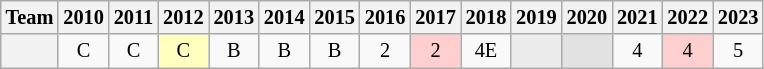<table class="wikitable" style="font-size:85%; text-align:center;">
<tr>
<th scope="col">Team</th>
<th scope="col">2010</th>
<th scope="col">2011</th>
<th scope="col">2012</th>
<th scope="col">2013</th>
<th scope="col">2014</th>
<th scope="col">2015</th>
<th scope="col">2016</th>
<th scope="col">2017</th>
<th scope="col">2018</th>
<th scope="col">2019</th>
<th scope="col">2020</th>
<th scope="col">2021</th>
<th scope="col">2022</th>
<th scope="col">2023</th>
</tr>
<tr>
<th scope="row"></th>
<td>C</td>
<td>C</td>
<td bgcolor="#ffffbf">C</td>
<td>B</td>
<td>B</td>
<td>B</td>
<td>2</td>
<td bgcolor="#ffcfcf">2</td>
<td>4E</td>
<td bgcolor="#ececec"></td>
<td bgcolor="#e2e2e2"></td>
<td>4</td>
<td bgcolor="#ffcfcf">4</td>
<td>5</td>
</tr>
</table>
